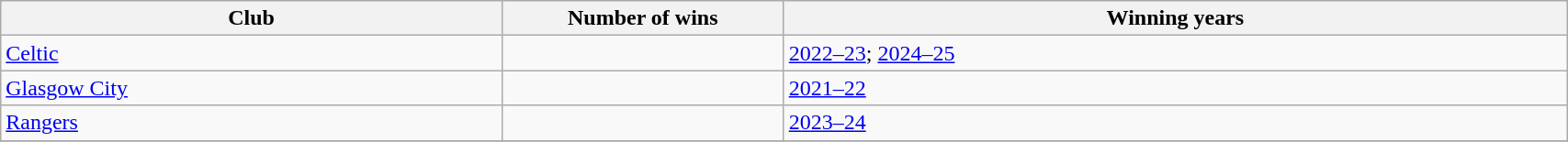<table class="wikitable sortable" style="width:90%">
<tr>
<th width=32%>Club</th>
<th Width=18%>Number of wins</th>
<th Width=50% class="unsortable">Winning years</th>
</tr>
<tr>
<td><a href='#'>Celtic</a></td>
<td></td>
<td><a href='#'>2022–23</a>; <a href='#'>2024–25</a></td>
</tr>
<tr>
<td><a href='#'>Glasgow City</a></td>
<td></td>
<td><a href='#'>2021–22</a></td>
</tr>
<tr>
<td><a href='#'>Rangers</a></td>
<td></td>
<td><a href='#'>2023–24</a></td>
</tr>
<tr>
</tr>
</table>
